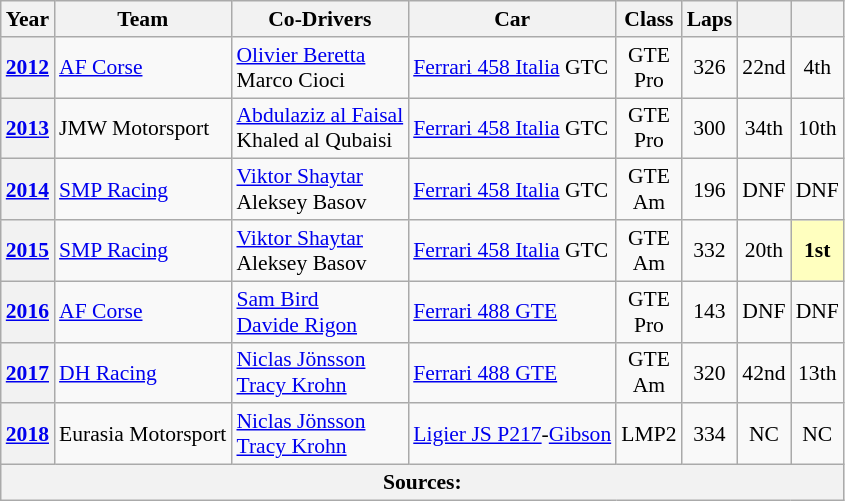<table class="wikitable" style="text-align:center; font-size:90%">
<tr>
<th>Year</th>
<th>Team</th>
<th>Co-Drivers</th>
<th>Car</th>
<th>Class</th>
<th>Laps</th>
<th></th>
<th></th>
</tr>
<tr>
<th><a href='#'>2012</a></th>
<td align=left> <a href='#'>AF Corse</a></td>
<td align=left> <a href='#'>Olivier Beretta</a><br> Marco Cioci</td>
<td align=left><a href='#'>Ferrari 458 Italia</a> GTC</td>
<td>GTE<br>Pro</td>
<td>326</td>
<td>22nd</td>
<td>4th</td>
</tr>
<tr>
<th><a href='#'>2013</a></th>
<td align=left> JMW Motorsport</td>
<td align=left> <a href='#'>Abdulaziz al Faisal</a><br> Khaled al Qubaisi</td>
<td align=left><a href='#'>Ferrari 458 Italia</a> GTC</td>
<td>GTE<br>Pro</td>
<td>300</td>
<td>34th</td>
<td>10th</td>
</tr>
<tr>
<th><a href='#'>2014</a></th>
<td align=left> <a href='#'>SMP Racing</a></td>
<td align=left> <a href='#'>Viktor Shaytar</a><br> Aleksey Basov</td>
<td align=left><a href='#'>Ferrari 458 Italia</a> GTC</td>
<td>GTE<br>Am</td>
<td>196</td>
<td>DNF</td>
<td>DNF</td>
</tr>
<tr>
<th><a href='#'>2015</a></th>
<td align=left> <a href='#'>SMP Racing</a></td>
<td align=left> <a href='#'>Viktor Shaytar</a><br> Aleksey Basov</td>
<td align=left><a href='#'>Ferrari 458 Italia</a> GTC</td>
<td>GTE<br>Am</td>
<td>332</td>
<td>20th</td>
<td style="background:#FFFFBF;"><strong>1st</strong></td>
</tr>
<tr>
<th><a href='#'>2016</a></th>
<td align=left> <a href='#'>AF Corse</a></td>
<td align=left> <a href='#'>Sam Bird</a><br> <a href='#'>Davide Rigon</a></td>
<td align=left><a href='#'>Ferrari 488 GTE</a></td>
<td>GTE<br>Pro</td>
<td>143</td>
<td>DNF</td>
<td>DNF</td>
</tr>
<tr>
<th><a href='#'>2017</a></th>
<td align=left> <a href='#'>DH Racing</a></td>
<td align=left> <a href='#'>Niclas Jönsson</a><br> <a href='#'>Tracy Krohn</a></td>
<td align=left><a href='#'>Ferrari 488 GTE</a></td>
<td>GTE<br>Am</td>
<td>320</td>
<td>42nd</td>
<td>13th</td>
</tr>
<tr>
<th><a href='#'>2018</a></th>
<td align=left> Eurasia Motorsport</td>
<td align=left> <a href='#'>Niclas Jönsson</a><br> <a href='#'>Tracy Krohn</a></td>
<td align=left><a href='#'>Ligier JS P217</a>-<a href='#'>Gibson</a></td>
<td>LMP2</td>
<td>334</td>
<td>NC</td>
<td>NC</td>
</tr>
<tr>
<th colspan="8">Sources:</th>
</tr>
</table>
